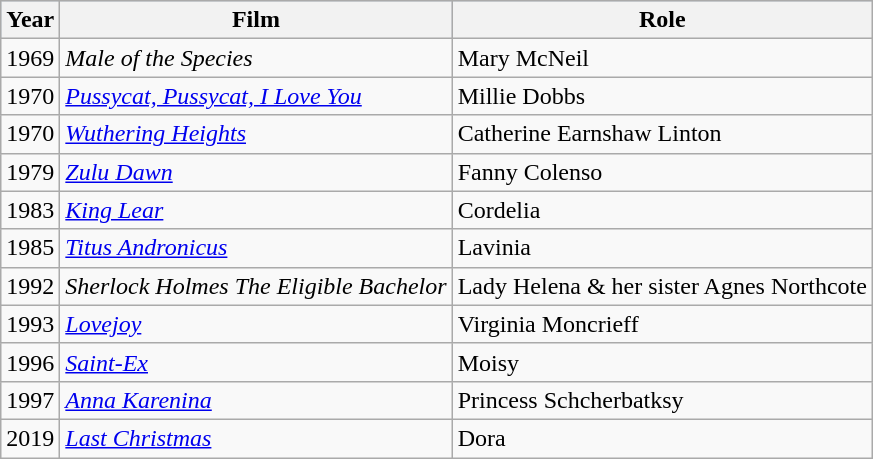<table class="wikitable plainrowheaders">
<tr bgcolor="#B0C4DE" align="center">
<th>Year</th>
<th>Film</th>
<th>Role</th>
</tr>
<tr>
<td>1969</td>
<td><em>Male of the Species</em></td>
<td>Mary McNeil</td>
</tr>
<tr>
<td>1970</td>
<td><em><a href='#'>Pussycat, Pussycat, I Love You</a></em></td>
<td>Millie Dobbs</td>
</tr>
<tr>
<td>1970</td>
<td><em><a href='#'>Wuthering Heights</a></em></td>
<td>Catherine Earnshaw Linton</td>
</tr>
<tr>
<td>1979</td>
<td><em><a href='#'>Zulu Dawn</a></em></td>
<td>Fanny Colenso</td>
</tr>
<tr>
<td>1983</td>
<td><em><a href='#'>King Lear</a></em></td>
<td>Cordelia</td>
</tr>
<tr>
<td>1985</td>
<td><em><a href='#'>Titus Andronicus</a></em></td>
<td>Lavinia</td>
</tr>
<tr>
<td>1992</td>
<td><em>Sherlock Holmes The Eligible Bachelor</em></td>
<td>Lady Helena & her sister Agnes Northcote</td>
</tr>
<tr>
<td>1993</td>
<td><em><a href='#'>Lovejoy</a></em></td>
<td>Virginia Moncrieff</td>
</tr>
<tr>
<td>1996</td>
<td><em><a href='#'>Saint-Ex</a></em></td>
<td>Moisy</td>
</tr>
<tr>
<td>1997</td>
<td><em><a href='#'>Anna Karenina</a></em></td>
<td>Princess Schcherbatksy</td>
</tr>
<tr>
<td>2019</td>
<td><em><a href='#'>Last Christmas</a></em></td>
<td>Dora</td>
</tr>
</table>
